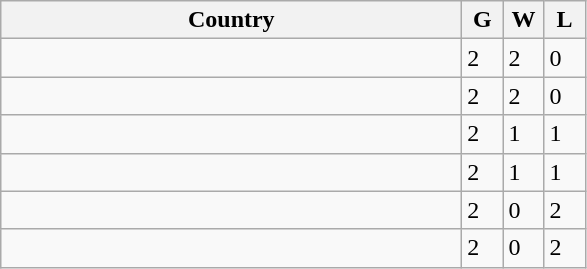<table class="wikitable">
<tr>
<th bgcolor="#efefef" width="300">Country</th>
<th bgcolor="#efefef" width="20">G</th>
<th bgcolor="#efefef" width="20">W</th>
<th bgcolor="#efefef" width="20">L</th>
</tr>
<tr>
<td></td>
<td>2</td>
<td>2</td>
<td>0</td>
</tr>
<tr>
<td></td>
<td>2</td>
<td>2</td>
<td>0</td>
</tr>
<tr>
<td></td>
<td>2</td>
<td>1</td>
<td>1</td>
</tr>
<tr>
<td></td>
<td>2</td>
<td>1</td>
<td>1</td>
</tr>
<tr>
<td></td>
<td>2</td>
<td>0</td>
<td>2</td>
</tr>
<tr>
<td></td>
<td>2</td>
<td>0</td>
<td>2</td>
</tr>
</table>
